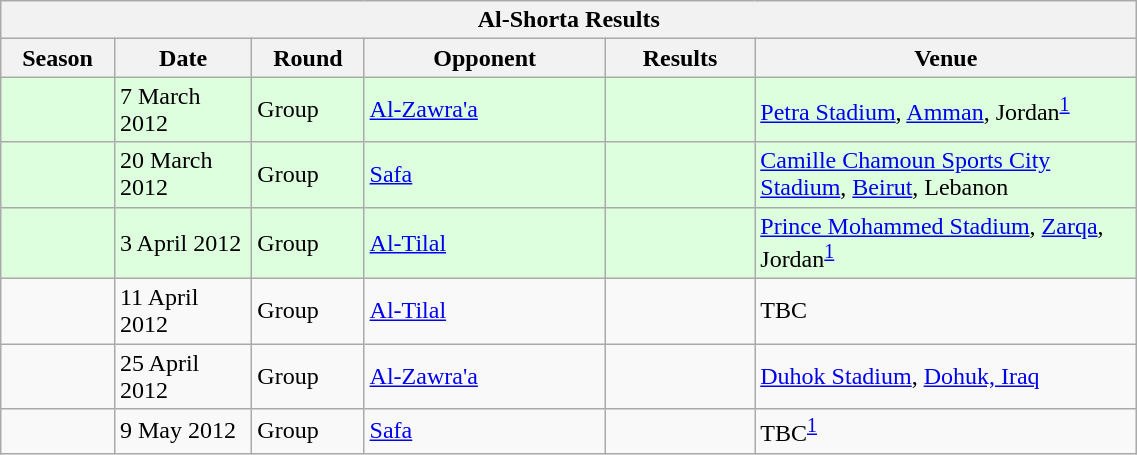<table width=60% class="wikitable" style="text-align:">
<tr>
<th colspan=6>Al-Shorta Results</th>
</tr>
<tr>
<th width=1%>Season</th>
<th width=2%>Date</th>
<th width=1%>Round</th>
<th width=4%>Opponent</th>
<th width=2%>Results</th>
<th width=8%>Venue</th>
</tr>
<tr bgcolor=#ddffdd>
<td></td>
<td>7 March 2012</td>
<td>Group</td>
<td> <a href='#'>Al-Zawra'a</a></td>
<td></td>
<td><a href='#'>Petra Stadium</a>, <a href='#'>Amman</a>, Jordan<sup><a href='#'>1</a></sup></td>
</tr>
<tr bgcolor=#ddffdd>
<td></td>
<td>20 March 2012</td>
<td>Group</td>
<td> <a href='#'>Safa</a></td>
<td></td>
<td><a href='#'>Camille Chamoun Sports City Stadium</a>, <a href='#'>Beirut</a>, Lebanon</td>
</tr>
<tr bgcolor=#ddffdd>
<td></td>
<td>3 April 2012</td>
<td>Group</td>
<td> <a href='#'>Al-Tilal</a></td>
<td></td>
<td><a href='#'>Prince Mohammed Stadium</a>, <a href='#'>Zarqa</a>, Jordan<sup><a href='#'>1</a></sup></td>
</tr>
<tr>
<td></td>
<td>11 April 2012</td>
<td>Group</td>
<td> <a href='#'>Al-Tilal</a></td>
<td></td>
<td>TBC</td>
</tr>
<tr>
<td></td>
<td>25 April 2012</td>
<td>Group</td>
<td> <a href='#'>Al-Zawra'a</a></td>
<td></td>
<td><a href='#'>Duhok Stadium</a>, <a href='#'>Dohuk, Iraq</a></td>
</tr>
<tr>
<td></td>
<td>9 May 2012</td>
<td>Group</td>
<td> <a href='#'>Safa</a></td>
<td></td>
<td>TBC<sup><a href='#'>1</a></sup></td>
</tr>
</table>
